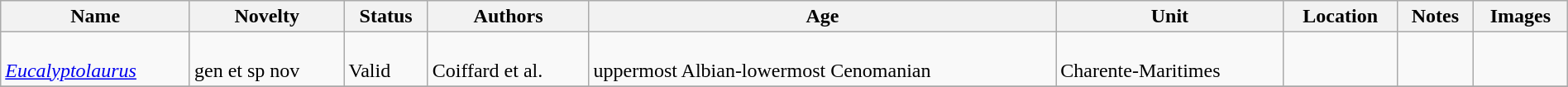<table class="wikitable sortable" align="center" width="100%">
<tr>
<th>Name</th>
<th>Novelty</th>
<th>Status</th>
<th>Authors</th>
<th>Age</th>
<th>Unit</th>
<th>Location</th>
<th>Notes</th>
<th>Images</th>
</tr>
<tr>
<td><br><em><a href='#'>Eucalyptolaurus</a></em></td>
<td><br>gen et sp nov</td>
<td><br>Valid</td>
<td><br>Coiffard et al.</td>
<td><br>uppermost Albian-lowermost Cenomanian</td>
<td><br>Charente-Maritimes</td>
<td><br></td>
<td></td>
<td></td>
</tr>
<tr>
</tr>
</table>
